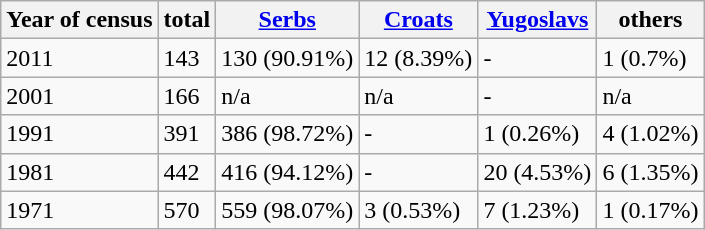<table class="wikitable">
<tr>
<th>Year of census</th>
<th>total</th>
<th><a href='#'>Serbs</a></th>
<th><a href='#'>Croats</a></th>
<th><a href='#'>Yugoslavs</a></th>
<th>others</th>
</tr>
<tr>
<td>2011</td>
<td>143</td>
<td>130 (90.91%)</td>
<td>12 (8.39%)</td>
<td>-</td>
<td>1 (0.7%)</td>
</tr>
<tr>
<td>2001</td>
<td>166</td>
<td>n/a</td>
<td>n/a</td>
<td>-</td>
<td>n/a</td>
</tr>
<tr>
<td>1991</td>
<td>391</td>
<td>386 (98.72%)</td>
<td>-</td>
<td>1 (0.26%)</td>
<td>4 (1.02%)</td>
</tr>
<tr>
<td>1981</td>
<td>442</td>
<td>416 (94.12%)</td>
<td>-</td>
<td>20 (4.53%)</td>
<td>6 (1.35%)</td>
</tr>
<tr>
<td>1971</td>
<td>570</td>
<td>559 (98.07%)</td>
<td>3 (0.53%)</td>
<td>7 (1.23%)</td>
<td>1 (0.17%)</td>
</tr>
</table>
